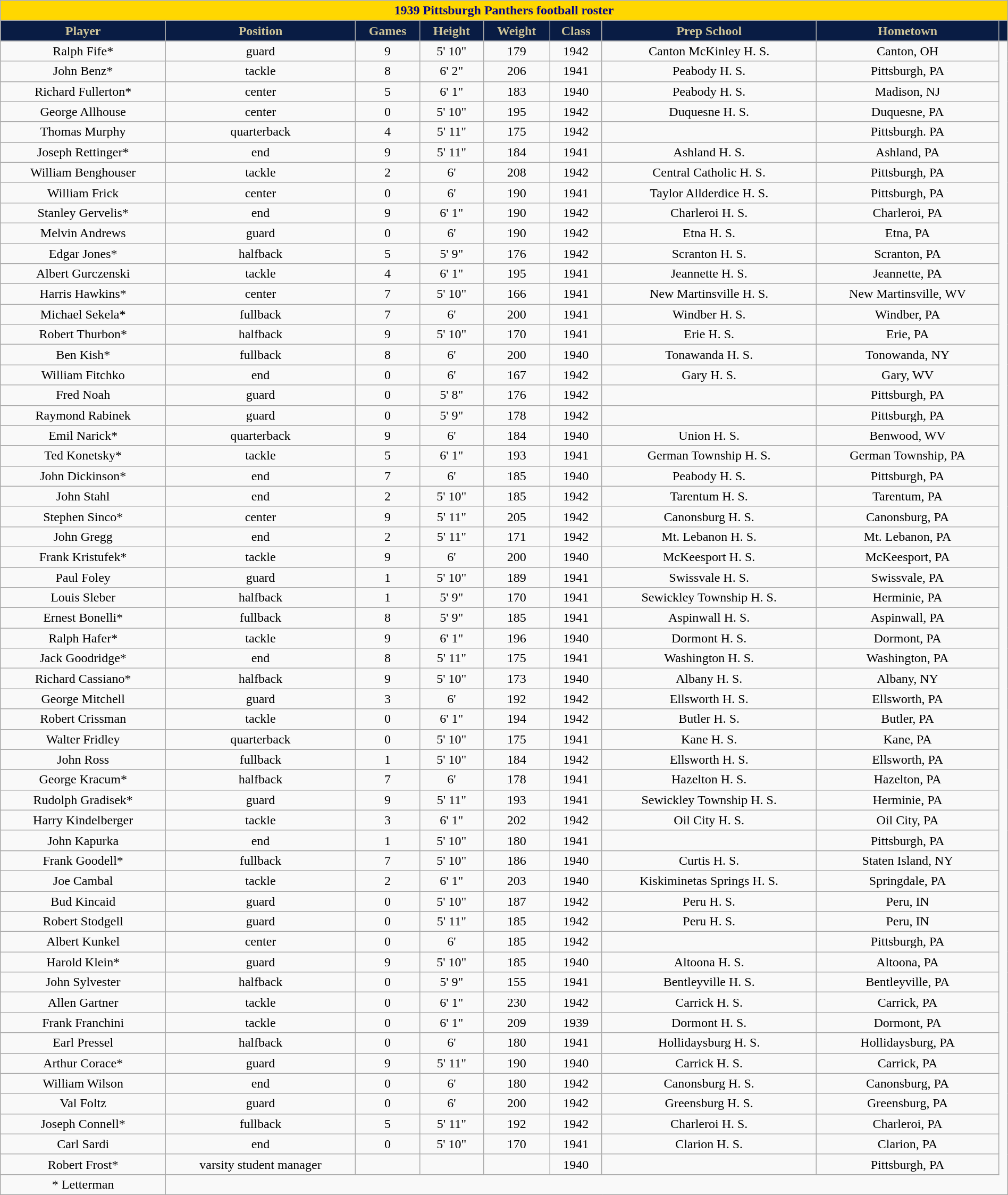<table class="wikitable collapsible collapsed" style="margin: left; text-align:right; width:100%;">
<tr>
<th colspan="10" ; style="background:gold; color:darkblue; text-align: center;"><strong>1939 Pittsburgh Panthers football roster</strong></th>
</tr>
<tr align="center"  style="background:#091C44; color:#CEC499;">
<td><strong>Player</strong></td>
<td><strong>Position</strong></td>
<td><strong>Games</strong></td>
<td><strong>Height</strong></td>
<td><strong>Weight</strong></td>
<td><strong>Class</strong></td>
<td><strong>Prep School</strong></td>
<td><strong>Hometown</strong></td>
<td></td>
</tr>
<tr align="center" bgcolor="">
<td>Ralph Fife*</td>
<td>guard</td>
<td>9</td>
<td>5' 10"</td>
<td>179</td>
<td>1942</td>
<td>Canton McKinley H. S.</td>
<td>Canton, OH</td>
</tr>
<tr align="center" bgcolor="">
<td>John Benz*</td>
<td>tackle</td>
<td>8</td>
<td>6' 2"</td>
<td>206</td>
<td>1941</td>
<td>Peabody H. S.</td>
<td>Pittsburgh, PA</td>
</tr>
<tr align="center" bgcolor="">
<td>Richard Fullerton*</td>
<td>center</td>
<td>5</td>
<td>6' 1"</td>
<td>183</td>
<td>1940</td>
<td>Peabody H. S.</td>
<td>Madison, NJ</td>
</tr>
<tr align="center" bgcolor="">
<td>George Allhouse</td>
<td>center</td>
<td>0</td>
<td>5' 10"</td>
<td>195</td>
<td>1942</td>
<td>Duquesne H. S.</td>
<td>Duquesne, PA</td>
</tr>
<tr align="center" bgcolor="">
<td>Thomas Murphy</td>
<td>quarterback</td>
<td>4</td>
<td>5' 11"</td>
<td>175</td>
<td>1942</td>
<td></td>
<td>Pittsburgh. PA</td>
</tr>
<tr align="center" bgcolor="">
<td>Joseph Rettinger*</td>
<td>end</td>
<td>9</td>
<td>5' 11"</td>
<td>184</td>
<td>1941</td>
<td>Ashland H. S.</td>
<td>Ashland, PA</td>
</tr>
<tr align="center" bgcolor="">
<td>William Benghouser</td>
<td>tackle</td>
<td>2</td>
<td>6'</td>
<td>208</td>
<td>1942</td>
<td>Central Catholic H. S.</td>
<td>Pittsburgh, PA</td>
</tr>
<tr align="center" bgcolor="">
<td>William Frick</td>
<td>center</td>
<td>0</td>
<td>6'</td>
<td>190</td>
<td>1941</td>
<td>Taylor Allderdice H. S.</td>
<td>Pittsburgh, PA</td>
</tr>
<tr align="center" bgcolor="">
<td>Stanley Gervelis*</td>
<td>end</td>
<td>9</td>
<td>6' 1"</td>
<td>190</td>
<td>1942</td>
<td>Charleroi H. S.</td>
<td>Charleroi, PA</td>
</tr>
<tr align="center" bgcolor="">
<td>Melvin Andrews</td>
<td>guard</td>
<td>0</td>
<td>6'</td>
<td>190</td>
<td>1942</td>
<td>Etna H. S.</td>
<td>Etna, PA</td>
</tr>
<tr align="center" bgcolor="">
<td>Edgar Jones*</td>
<td>halfback</td>
<td>5</td>
<td>5' 9"</td>
<td>176</td>
<td>1942</td>
<td>Scranton H. S.</td>
<td>Scranton, PA</td>
</tr>
<tr align="center" bgcolor="">
<td>Albert Gurczenski</td>
<td>tackle</td>
<td>4</td>
<td>6' 1"</td>
<td>195</td>
<td>1941</td>
<td>Jeannette H. S.</td>
<td>Jeannette, PA</td>
</tr>
<tr align="center" bgcolor="">
<td>Harris Hawkins*</td>
<td>center</td>
<td>7</td>
<td>5' 10"</td>
<td>166</td>
<td>1941</td>
<td>New Martinsville H. S.</td>
<td>New Martinsville, WV</td>
</tr>
<tr align="center" bgcolor="">
<td>Michael Sekela*</td>
<td>fullback</td>
<td>7</td>
<td>6'</td>
<td>200</td>
<td>1941</td>
<td>Windber H. S.</td>
<td>Windber, PA</td>
</tr>
<tr align="center" bgcolor="">
<td>Robert Thurbon*</td>
<td>halfback</td>
<td>9</td>
<td>5' 10"</td>
<td>170</td>
<td>1941</td>
<td>Erie H. S.</td>
<td>Erie, PA</td>
</tr>
<tr align="center" bgcolor="">
<td>Ben Kish*</td>
<td>fullback</td>
<td>8</td>
<td>6'</td>
<td>200</td>
<td>1940</td>
<td>Tonawanda H. S.</td>
<td>Tonowanda, NY</td>
</tr>
<tr align="center" bgcolor="">
<td>William Fitchko</td>
<td>end</td>
<td>0</td>
<td>6'</td>
<td>167</td>
<td>1942</td>
<td>Gary H. S.</td>
<td>Gary, WV</td>
</tr>
<tr align="center" bgcolor="">
<td>Fred Noah</td>
<td>guard</td>
<td>0</td>
<td>5' 8"</td>
<td>176</td>
<td>1942</td>
<td></td>
<td>Pittsburgh, PA</td>
</tr>
<tr align="center" bgcolor="">
<td>Raymond Rabinek</td>
<td>guard</td>
<td>0</td>
<td>5' 9"</td>
<td>178</td>
<td>1942</td>
<td></td>
<td>Pittsburgh, PA</td>
</tr>
<tr align="center" bgcolor="">
<td>Emil Narick*</td>
<td>quarterback</td>
<td>9</td>
<td>6'</td>
<td>184</td>
<td>1940</td>
<td>Union H. S.</td>
<td>Benwood, WV</td>
</tr>
<tr align="center" bgcolor="">
<td>Ted Konetsky*</td>
<td>tackle</td>
<td>5</td>
<td>6' 1"</td>
<td>193</td>
<td>1941</td>
<td>German Township H. S.</td>
<td>German Township, PA</td>
</tr>
<tr align="center" bgcolor="">
<td>John Dickinson*</td>
<td>end</td>
<td>7</td>
<td>6'</td>
<td>185</td>
<td>1940</td>
<td>Peabody H. S.</td>
<td>Pittsburgh, PA</td>
</tr>
<tr align="center" bgcolor="">
<td>John Stahl</td>
<td>end</td>
<td>2</td>
<td>5' 10"</td>
<td>185</td>
<td>1942</td>
<td>Tarentum H. S.</td>
<td>Tarentum, PA</td>
</tr>
<tr align="center" bgcolor="">
<td>Stephen Sinco*</td>
<td>center</td>
<td>9</td>
<td>5' 11"</td>
<td>205</td>
<td>1942</td>
<td>Canonsburg H. S.</td>
<td>Canonsburg, PA</td>
</tr>
<tr align="center" bgcolor="">
<td>John Gregg</td>
<td>end</td>
<td>2</td>
<td>5' 11"</td>
<td>171</td>
<td>1942</td>
<td>Mt. Lebanon H. S.</td>
<td>Mt. Lebanon, PA</td>
</tr>
<tr align="center" bgcolor="">
<td>Frank Kristufek*</td>
<td>tackle</td>
<td>9</td>
<td>6'</td>
<td>200</td>
<td>1940</td>
<td>McKeesport H. S.</td>
<td>McKeesport, PA</td>
</tr>
<tr align="center" bgcolor="">
<td>Paul Foley</td>
<td>guard</td>
<td>1</td>
<td>5' 10"</td>
<td>189</td>
<td>1941</td>
<td>Swissvale H. S.</td>
<td>Swissvale, PA</td>
</tr>
<tr align="center" bgcolor="">
<td>Louis Sleber</td>
<td>halfback</td>
<td>1</td>
<td>5' 9"</td>
<td>170</td>
<td>1941</td>
<td>Sewickley Township H. S.</td>
<td>Herminie, PA</td>
</tr>
<tr align="center" bgcolor="">
<td>Ernest Bonelli*</td>
<td>fullback</td>
<td>8</td>
<td>5' 9"</td>
<td>185</td>
<td>1941</td>
<td>Aspinwall H. S.</td>
<td>Aspinwall, PA</td>
</tr>
<tr align="center" bgcolor="">
<td>Ralph Hafer*</td>
<td>tackle</td>
<td>9</td>
<td>6' 1"</td>
<td>196</td>
<td>1940</td>
<td>Dormont H. S.</td>
<td>Dormont, PA</td>
</tr>
<tr align="center" bgcolor="">
<td>Jack Goodridge*</td>
<td>end</td>
<td>8</td>
<td>5' 11"</td>
<td>175</td>
<td>1941</td>
<td>Washington H. S.</td>
<td>Washington, PA</td>
</tr>
<tr align="center" bgcolor="">
<td>Richard Cassiano*</td>
<td>halfback</td>
<td>9</td>
<td>5' 10"</td>
<td>173</td>
<td>1940</td>
<td>Albany H. S.</td>
<td>Albany, NY</td>
</tr>
<tr align="center" bgcolor="">
<td>George Mitchell</td>
<td>guard</td>
<td>3</td>
<td>6'</td>
<td>192</td>
<td>1942</td>
<td>Ellsworth H. S.</td>
<td>Ellsworth, PA</td>
</tr>
<tr align="center" bgcolor="">
<td>Robert Crissman</td>
<td>tackle</td>
<td>0</td>
<td>6' 1"</td>
<td>194</td>
<td>1942</td>
<td>Butler H. S.</td>
<td>Butler,  PA</td>
</tr>
<tr align="center" bgcolor="">
<td>Walter Fridley</td>
<td>quarterback</td>
<td>0</td>
<td>5' 10"</td>
<td>175</td>
<td>1941</td>
<td>Kane H. S.</td>
<td>Kane, PA</td>
</tr>
<tr align="center" bgcolor="">
<td>John Ross</td>
<td>fullback</td>
<td>1</td>
<td>5' 10"</td>
<td>184</td>
<td>1942</td>
<td>Ellsworth H. S.</td>
<td>Ellsworth, PA</td>
</tr>
<tr align="center" bgcolor="">
<td>George Kracum*</td>
<td>halfback</td>
<td>7</td>
<td>6'</td>
<td>178</td>
<td>1941</td>
<td>Hazelton H. S.</td>
<td>Hazelton, PA</td>
</tr>
<tr align="center" bgcolor="">
<td>Rudolph Gradisek*</td>
<td>guard</td>
<td>9</td>
<td>5' 11"</td>
<td>193</td>
<td>1941</td>
<td>Sewickley Township H. S.</td>
<td>Herminie, PA</td>
</tr>
<tr align="center" bgcolor="">
<td>Harry Kindelberger</td>
<td>tackle</td>
<td>3</td>
<td>6' 1"</td>
<td>202</td>
<td>1942</td>
<td>Oil City H. S.</td>
<td>Oil City, PA</td>
</tr>
<tr align="center" bgcolor="">
<td>John Kapurka</td>
<td>end</td>
<td>1</td>
<td>5' 10"</td>
<td>180</td>
<td>1941</td>
<td></td>
<td>Pittsburgh, PA</td>
</tr>
<tr align="center" bgcolor="">
<td>Frank Goodell*</td>
<td>fullback</td>
<td>7</td>
<td>5' 10"</td>
<td>186</td>
<td>1940</td>
<td>Curtis H. S.</td>
<td>Staten Island, NY</td>
</tr>
<tr align="center" bgcolor="">
<td>Joe Cambal</td>
<td>tackle</td>
<td>2</td>
<td>6' 1"</td>
<td>203</td>
<td>1940</td>
<td>Kiskiminetas Springs H. S.</td>
<td>Springdale, PA</td>
</tr>
<tr align="center" bgcolor="">
<td>Bud Kincaid</td>
<td>guard</td>
<td>0</td>
<td>5' 10"</td>
<td>187</td>
<td>1942</td>
<td>Peru H. S.</td>
<td>Peru, IN</td>
</tr>
<tr align="center" bgcolor="">
<td>Robert Stodgell</td>
<td>guard</td>
<td>0</td>
<td>5' 11"</td>
<td>185</td>
<td>1942</td>
<td>Peru H. S.</td>
<td>Peru, IN</td>
</tr>
<tr align="center" bgcolor="">
<td>Albert Kunkel</td>
<td>center</td>
<td>0</td>
<td>6'</td>
<td>185</td>
<td>1942</td>
<td></td>
<td>Pittsburgh, PA</td>
</tr>
<tr align="center" bgcolor="">
<td>Harold Klein*</td>
<td>guard</td>
<td>9</td>
<td>5' 10"</td>
<td>185</td>
<td>1940</td>
<td>Altoona H. S.</td>
<td>Altoona, PA</td>
</tr>
<tr align="center" bgcolor="">
<td>John Sylvester</td>
<td>halfback</td>
<td>0</td>
<td>5' 9"</td>
<td>155</td>
<td>1941</td>
<td>Bentleyville H. S.</td>
<td>Bentleyville, PA</td>
</tr>
<tr align="center" bgcolor="">
<td>Allen Gartner</td>
<td>tackle</td>
<td>0</td>
<td>6' 1"</td>
<td>230</td>
<td>1942</td>
<td>Carrick H. S.</td>
<td>Carrick, PA</td>
</tr>
<tr align="center" bgcolor="">
<td>Frank Franchini</td>
<td>tackle</td>
<td>0</td>
<td>6' 1"</td>
<td>209</td>
<td>1939</td>
<td>Dormont H. S.</td>
<td>Dormont, PA</td>
</tr>
<tr align="center" bgcolor="">
<td>Earl Pressel</td>
<td>halfback</td>
<td>0</td>
<td>6'</td>
<td>180</td>
<td>1941</td>
<td>Hollidaysburg H. S.</td>
<td>Hollidaysburg, PA</td>
</tr>
<tr align="center" bgcolor="">
<td>Arthur Corace*</td>
<td>guard</td>
<td>9</td>
<td>5' 11"</td>
<td>190</td>
<td>1940</td>
<td>Carrick H. S.</td>
<td>Carrick, PA</td>
</tr>
<tr align="center" bgcolor="">
<td>William Wilson</td>
<td>end</td>
<td>0</td>
<td>6'</td>
<td>180</td>
<td>1942</td>
<td>Canonsburg H. S.</td>
<td>Canonsburg, PA</td>
</tr>
<tr align="center" bgcolor="">
<td>Val Foltz</td>
<td>guard</td>
<td>0</td>
<td>6'</td>
<td>200</td>
<td>1942</td>
<td>Greensburg H. S.</td>
<td>Greensburg, PA</td>
</tr>
<tr align="center" bgcolor="">
<td>Joseph Connell*</td>
<td>fullback</td>
<td>5</td>
<td>5' 11"</td>
<td>192</td>
<td>1942</td>
<td>Charleroi H. S.</td>
<td>Charleroi, PA</td>
</tr>
<tr align="center" bgcolor="">
<td>Carl Sardi</td>
<td>end</td>
<td>0</td>
<td>5' 10"</td>
<td>170</td>
<td>1941</td>
<td>Clarion H. S.</td>
<td>Clarion, PA</td>
</tr>
<tr align="center" bgcolor="">
<td>Robert Frost*</td>
<td>varsity student manager</td>
<td></td>
<td></td>
<td></td>
<td>1940</td>
<td></td>
<td>Pittsburgh, PA</td>
</tr>
<tr align="center" bgcolor="">
<td>* Letterman</td>
</tr>
</table>
